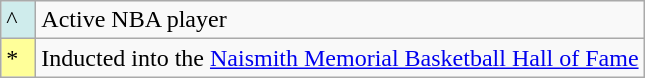<table class="wikitable">
<tr>
<td style="background:#CFECEC; width:1em">^</td>
<td>Active NBA player</td>
</tr>
<tr>
<td style="background:#FFFF99; width:1em">*</td>
<td>Inducted into the <a href='#'>Naismith Memorial Basketball Hall of Fame</a></td>
</tr>
</table>
